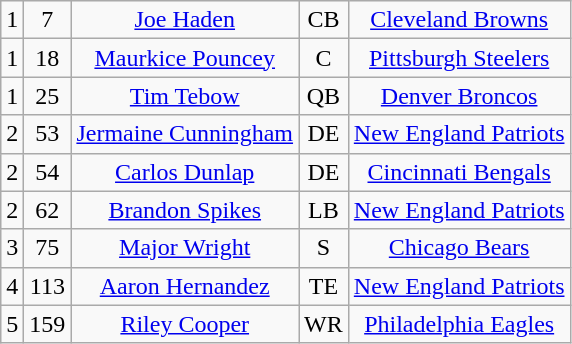<table class="wikitable" style="text-align:center">
<tr>
<td>1</td>
<td>7</td>
<td><a href='#'>Joe Haden</a></td>
<td>CB</td>
<td><a href='#'>Cleveland Browns</a></td>
</tr>
<tr>
<td>1</td>
<td>18</td>
<td><a href='#'>Maurkice Pouncey</a></td>
<td>C</td>
<td><a href='#'>Pittsburgh Steelers</a></td>
</tr>
<tr>
<td>1</td>
<td>25</td>
<td><a href='#'>Tim Tebow</a></td>
<td>QB</td>
<td><a href='#'>Denver Broncos</a></td>
</tr>
<tr>
<td>2</td>
<td>53</td>
<td><a href='#'>Jermaine Cunningham</a></td>
<td>DE</td>
<td><a href='#'>New England Patriots</a></td>
</tr>
<tr>
<td>2</td>
<td>54</td>
<td><a href='#'>Carlos Dunlap</a></td>
<td>DE</td>
<td><a href='#'>Cincinnati Bengals</a></td>
</tr>
<tr>
<td>2</td>
<td>62</td>
<td><a href='#'>Brandon Spikes</a></td>
<td>LB</td>
<td><a href='#'>New England Patriots</a></td>
</tr>
<tr>
<td>3</td>
<td>75</td>
<td><a href='#'>Major Wright</a></td>
<td>S</td>
<td><a href='#'>Chicago Bears</a></td>
</tr>
<tr>
<td>4</td>
<td>113</td>
<td><a href='#'>Aaron Hernandez</a></td>
<td>TE</td>
<td><a href='#'>New England Patriots</a></td>
</tr>
<tr>
<td>5</td>
<td>159</td>
<td><a href='#'>Riley Cooper</a></td>
<td>WR</td>
<td><a href='#'>Philadelphia Eagles</a></td>
</tr>
</table>
